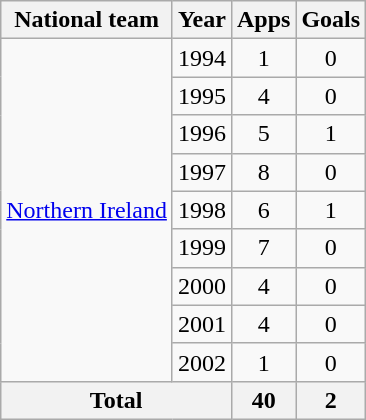<table class="wikitable" style="text-align:center">
<tr>
<th>National team</th>
<th>Year</th>
<th>Apps</th>
<th>Goals</th>
</tr>
<tr>
<td rowspan="9"><a href='#'>Northern Ireland</a></td>
<td>1994</td>
<td>1</td>
<td>0</td>
</tr>
<tr>
<td>1995</td>
<td>4</td>
<td>0</td>
</tr>
<tr>
<td>1996</td>
<td>5</td>
<td>1</td>
</tr>
<tr>
<td>1997</td>
<td>8</td>
<td>0</td>
</tr>
<tr>
<td>1998</td>
<td>6</td>
<td>1</td>
</tr>
<tr>
<td>1999</td>
<td>7</td>
<td>0</td>
</tr>
<tr>
<td>2000</td>
<td>4</td>
<td>0</td>
</tr>
<tr>
<td>2001</td>
<td>4</td>
<td>0</td>
</tr>
<tr>
<td>2002</td>
<td>1</td>
<td>0</td>
</tr>
<tr>
<th colspan="2">Total</th>
<th>40</th>
<th>2</th>
</tr>
</table>
